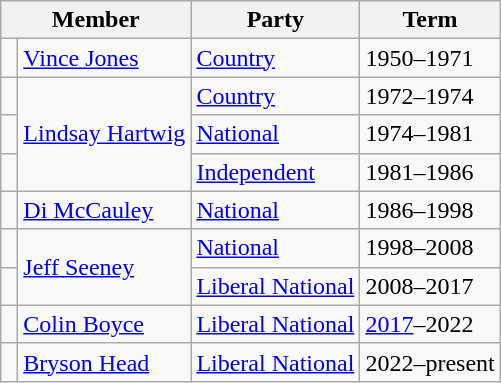<table class="wikitable">
<tr>
<th colspan="2">Member</th>
<th>Party</th>
<th>Term</th>
</tr>
<tr>
<td> </td>
<td><a href='#'>Vince Jones</a></td>
<td><a href='#'>Country</a></td>
<td>1950–1971</td>
</tr>
<tr>
<td> </td>
<td rowspan="3"><a href='#'>Lindsay Hartwig</a></td>
<td><a href='#'>Country</a></td>
<td>1972–1974</td>
</tr>
<tr>
<td> </td>
<td><a href='#'>National</a></td>
<td>1974–1981</td>
</tr>
<tr>
<td> </td>
<td><a href='#'>Independent</a></td>
<td>1981–1986</td>
</tr>
<tr>
<td> </td>
<td><a href='#'>Di McCauley</a></td>
<td><a href='#'>National</a></td>
<td>1986–1998</td>
</tr>
<tr>
<td> </td>
<td rowspan="2"><a href='#'>Jeff Seeney</a></td>
<td><a href='#'>National</a></td>
<td>1998–2008</td>
</tr>
<tr>
<td> </td>
<td><a href='#'>Liberal National</a></td>
<td>2008–2017</td>
</tr>
<tr>
<td> </td>
<td><a href='#'>Colin Boyce</a></td>
<td><a href='#'>Liberal National</a></td>
<td><a href='#'>2017</a>–2022</td>
</tr>
<tr>
<td> </td>
<td><a href='#'>Bryson Head</a></td>
<td><a href='#'>Liberal National</a></td>
<td>2022–present</td>
</tr>
</table>
